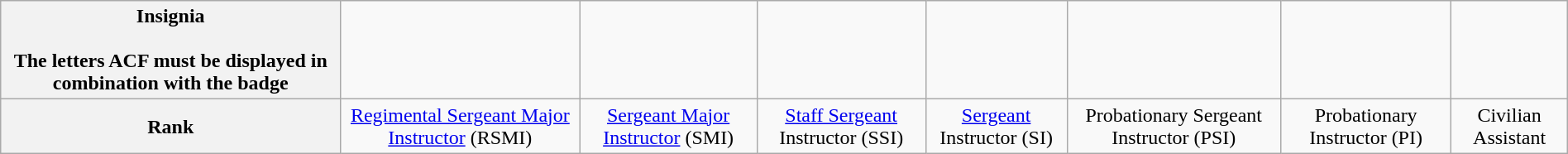<table class="wikitable" style="margin:1em auto;">
<tr align="center">
<th>Insignia<br><br>The letters ACF must be displayed in combination with the badge</th>
<td></td>
<td></td>
<td></td>
<td></td>
<td></td>
<td></td>
<td></td>
</tr>
<tr align="center">
<th>Rank</th>
<td><a href='#'>Regimental Sergeant Major Instructor</a> (RSMI)</td>
<td><a href='#'>Sergeant Major Instructor</a> (SMI)</td>
<td><a href='#'>Staff Sergeant</a> Instructor (SSI)</td>
<td><a href='#'>Sergeant</a> Instructor (SI)</td>
<td>Probationary Sergeant Instructor (PSI)</td>
<td>Probationary Instructor (PI)</td>
<td>Civilian Assistant</td>
</tr>
</table>
